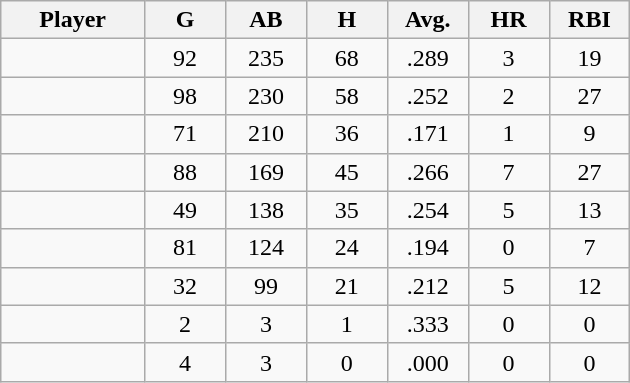<table class="wikitable sortable">
<tr>
<th bgcolor="#DDDDFF" width="16%">Player</th>
<th bgcolor="#DDDDFF" width="9%">G</th>
<th bgcolor="#DDDDFF" width="9%">AB</th>
<th bgcolor="#DDDDFF" width="9%">H</th>
<th bgcolor="#DDDDFF" width="9%">Avg.</th>
<th bgcolor="#DDDDFF" width="9%">HR</th>
<th bgcolor="#DDDDFF" width="9%">RBI</th>
</tr>
<tr align="center">
<td></td>
<td>92</td>
<td>235</td>
<td>68</td>
<td>.289</td>
<td>3</td>
<td>19</td>
</tr>
<tr align="center">
<td></td>
<td>98</td>
<td>230</td>
<td>58</td>
<td>.252</td>
<td>2</td>
<td>27</td>
</tr>
<tr align="center">
<td></td>
<td>71</td>
<td>210</td>
<td>36</td>
<td>.171</td>
<td>1</td>
<td>9</td>
</tr>
<tr align="center">
<td></td>
<td>88</td>
<td>169</td>
<td>45</td>
<td>.266</td>
<td>7</td>
<td>27</td>
</tr>
<tr align="center">
<td></td>
<td>49</td>
<td>138</td>
<td>35</td>
<td>.254</td>
<td>5</td>
<td>13</td>
</tr>
<tr align="center">
<td></td>
<td>81</td>
<td>124</td>
<td>24</td>
<td>.194</td>
<td>0</td>
<td>7</td>
</tr>
<tr align="center">
<td></td>
<td>32</td>
<td>99</td>
<td>21</td>
<td>.212</td>
<td>5</td>
<td>12</td>
</tr>
<tr align="center">
<td></td>
<td>2</td>
<td>3</td>
<td>1</td>
<td>.333</td>
<td>0</td>
<td>0</td>
</tr>
<tr align="center">
<td></td>
<td>4</td>
<td>3</td>
<td>0</td>
<td>.000</td>
<td>0</td>
<td>0</td>
</tr>
</table>
